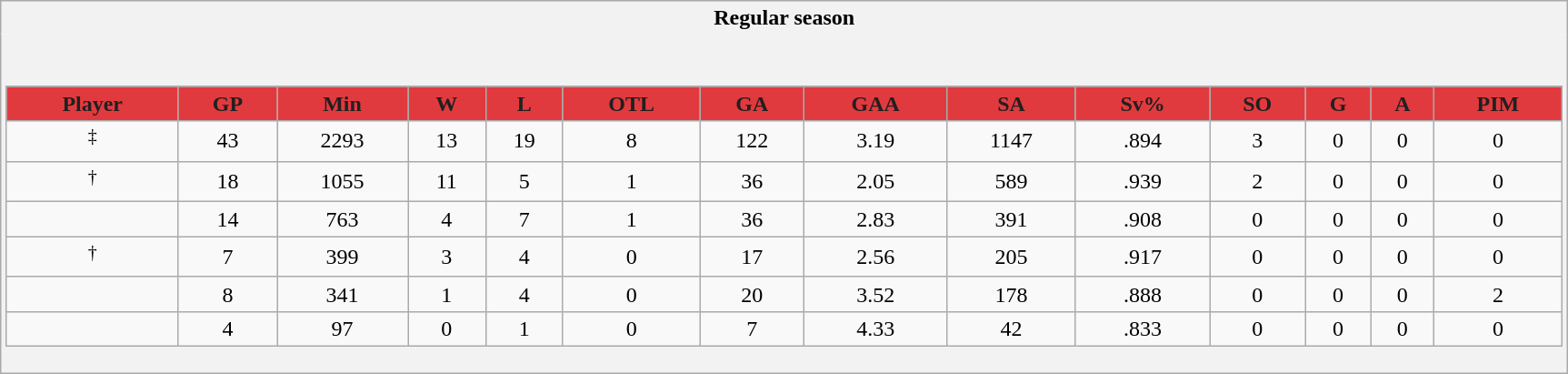<table class="wikitable" style="width:91%;">
<tr>
<th style="border: 0;">Regular season</th>
</tr>
<tr>
<td style="background: #f2f2f2; border: 0; text-align: center;"><br><table class="wikitable sortable" style="width:100%;">
<tr style="text-align:center; background:#ddd;">
<th style="background:#E13A3E; color:#231F20">Player</th>
<th style="background:#E13A3E; color:#231F20">GP</th>
<th style="background:#E13A3E; color:#231F20">Min</th>
<th style="background:#E13A3E; color:#231F20">W</th>
<th style="background:#E13A3E; color:#231F20">L</th>
<th style="background:#E13A3E; color:#231F20">OTL</th>
<th style="background:#E13A3E; color:#231F20">GA</th>
<th style="background:#E13A3E; color:#231F20">GAA</th>
<th style="background:#E13A3E; color:#231F20">SA</th>
<th style="background:#E13A3E; color:#231F20">Sv%</th>
<th style="background:#E13A3E; color:#231F20">SO</th>
<th style="background:#E13A3E; color:#231F20">G</th>
<th style="background:#E13A3E; color:#231F20">A</th>
<th style="background:#E13A3E; color:#231F20">PIM</th>
</tr>
<tr align=center>
<td><sup>‡</sup></td>
<td>43</td>
<td>2293</td>
<td>13</td>
<td>19</td>
<td>8</td>
<td>122</td>
<td>3.19</td>
<td>1147</td>
<td>.894</td>
<td>3</td>
<td>0</td>
<td>0</td>
<td>0</td>
</tr>
<tr align=center>
<td><sup>†</sup></td>
<td>18</td>
<td>1055</td>
<td>11</td>
<td>5</td>
<td>1</td>
<td>36</td>
<td>2.05</td>
<td>589</td>
<td>.939</td>
<td>2</td>
<td>0</td>
<td>0</td>
<td>0</td>
</tr>
<tr align=center>
<td></td>
<td>14</td>
<td>763</td>
<td>4</td>
<td>7</td>
<td>1</td>
<td>36</td>
<td>2.83</td>
<td>391</td>
<td>.908</td>
<td>0</td>
<td>0</td>
<td>0</td>
<td>0</td>
</tr>
<tr align=center>
<td><sup>†</sup></td>
<td>7</td>
<td>399</td>
<td>3</td>
<td>4</td>
<td>0</td>
<td>17</td>
<td>2.56</td>
<td>205</td>
<td>.917</td>
<td>0</td>
<td>0</td>
<td>0</td>
<td>0</td>
</tr>
<tr align=center>
<td></td>
<td>8</td>
<td>341</td>
<td>1</td>
<td>4</td>
<td>0</td>
<td>20</td>
<td>3.52</td>
<td>178</td>
<td>.888</td>
<td>0</td>
<td>0</td>
<td>0</td>
<td>2</td>
</tr>
<tr align=center>
<td></td>
<td>4</td>
<td>97</td>
<td>0</td>
<td>1</td>
<td>0</td>
<td>7</td>
<td>4.33</td>
<td>42</td>
<td>.833</td>
<td>0</td>
<td>0</td>
<td>0</td>
<td>0</td>
</tr>
</table>
</td>
</tr>
</table>
